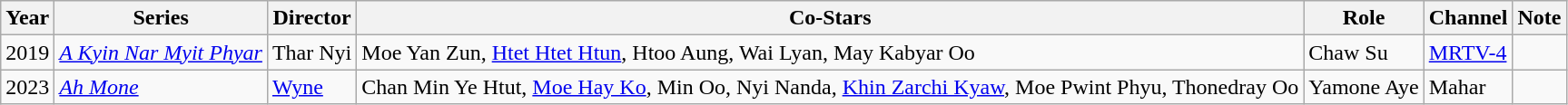<table class="wikitable sortable">
<tr>
<th>Year</th>
<th>Series</th>
<th>Director</th>
<th>Co-Stars</th>
<th>Role</th>
<th>Channel</th>
<th>Note</th>
</tr>
<tr>
<td>2019</td>
<td><em><a href='#'>A Kyin Nar Myit Phyar</a></em></td>
<td>Thar Nyi</td>
<td>Moe Yan Zun, <a href='#'>Htet Htet Htun</a>, Htoo Aung, Wai Lyan, May Kabyar Oo</td>
<td>Chaw Su</td>
<td><a href='#'>MRTV-4</a></td>
<td></td>
</tr>
<tr>
<td>2023</td>
<td><em><a href='#'>Ah Mone</a></em></td>
<td><a href='#'>Wyne</a></td>
<td>Chan Min Ye Htut, <a href='#'>Moe Hay Ko</a>, Min Oo, Nyi Nanda, <a href='#'>Khin Zarchi Kyaw</a>, Moe Pwint Phyu, Thonedray Oo</td>
<td>Yamone Aye</td>
<td>Mahar</td>
<td></td>
</tr>
</table>
